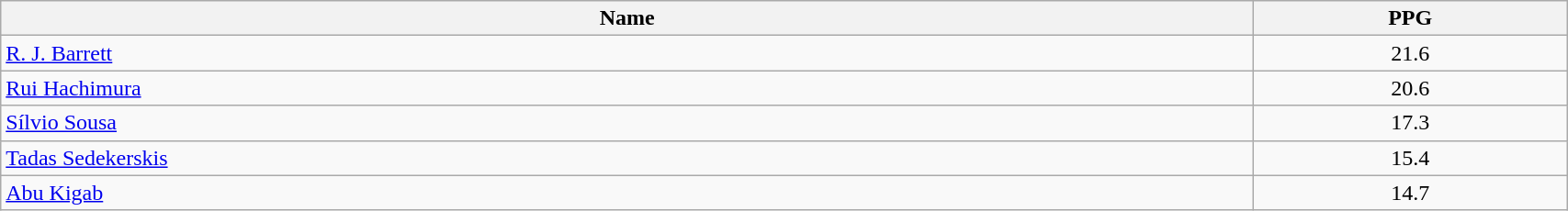<table class=wikitable width="90%">
<tr>
<th width="80%">Name</th>
<th width="20%">PPG</th>
</tr>
<tr>
<td> <a href='#'>R. J. Barrett</a></td>
<td align=center>21.6</td>
</tr>
<tr>
<td> <a href='#'>Rui Hachimura</a></td>
<td align=center>20.6</td>
</tr>
<tr>
<td> <a href='#'>Sílvio Sousa</a></td>
<td align=center>17.3</td>
</tr>
<tr>
<td> <a href='#'>Tadas Sedekerskis</a></td>
<td align=center>15.4</td>
</tr>
<tr>
<td> <a href='#'>Abu Kigab</a></td>
<td align=center>14.7</td>
</tr>
</table>
